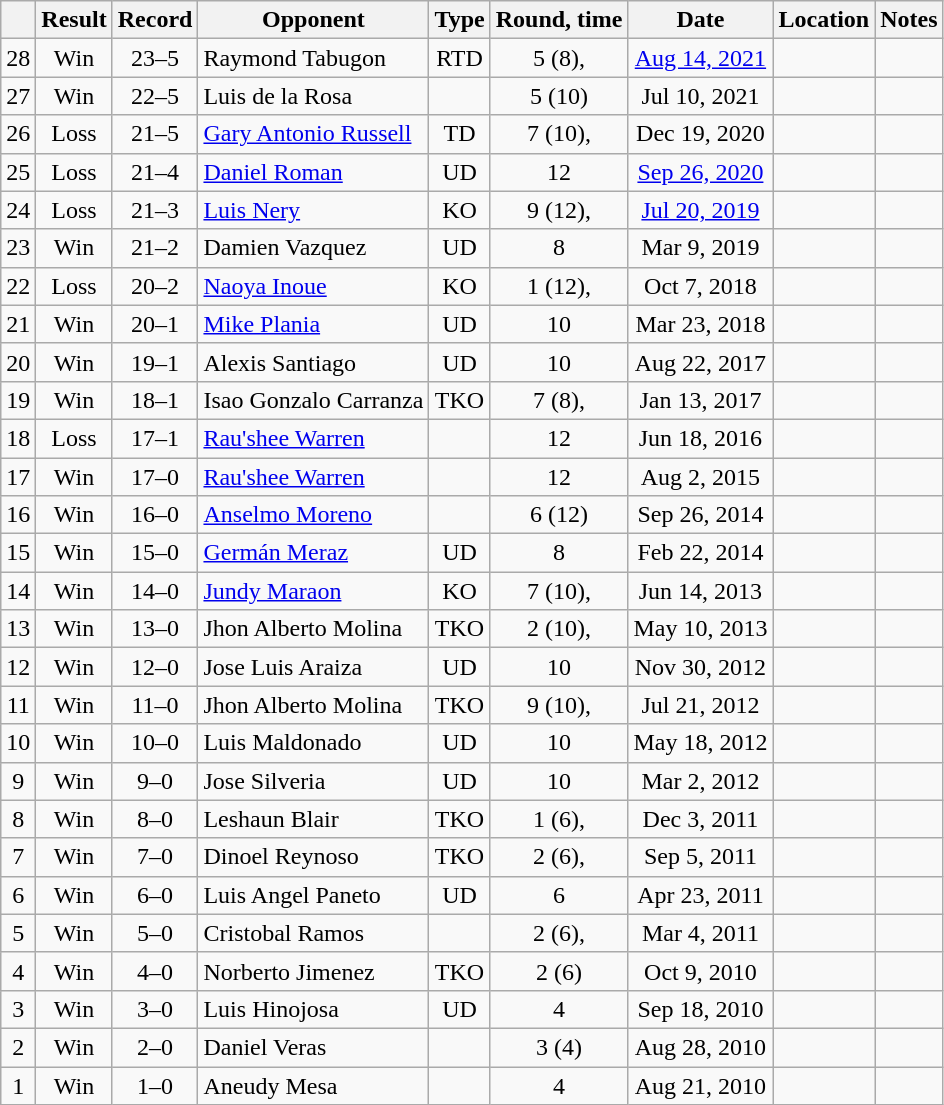<table class=wikitable style=text-align:center>
<tr>
<th></th>
<th>Result</th>
<th>Record</th>
<th>Opponent</th>
<th>Type</th>
<th>Round, time</th>
<th>Date</th>
<th>Location</th>
<th>Notes</th>
</tr>
<tr>
<td>28</td>
<td>Win</td>
<td>23–5</td>
<td align=left>Raymond Tabugon</td>
<td>RTD</td>
<td>5 (8), </td>
<td><a href='#'>Aug 14, 2021</a></td>
<td align=left></td>
<td align=left></td>
</tr>
<tr>
<td>27</td>
<td>Win</td>
<td>22–5</td>
<td align=left>Luis de la Rosa</td>
<td></td>
<td>5 (10)</td>
<td>Jul 10, 2021</td>
<td align=left></td>
<td align=left></td>
</tr>
<tr>
<td>26</td>
<td>Loss</td>
<td>21–5</td>
<td align=left><a href='#'>Gary Antonio Russell</a></td>
<td>TD</td>
<td>7 (10), </td>
<td>Dec 19, 2020</td>
<td align=left></td>
<td align=left></td>
</tr>
<tr>
<td>25</td>
<td>Loss</td>
<td>21–4</td>
<td align=left><a href='#'>Daniel Roman</a></td>
<td>UD</td>
<td>12</td>
<td><a href='#'>Sep 26, 2020</a></td>
<td align=left></td>
<td align=left></td>
</tr>
<tr>
<td>24</td>
<td>Loss</td>
<td>21–3</td>
<td align=left><a href='#'>Luis Nery</a></td>
<td>KO</td>
<td>9 (12), </td>
<td><a href='#'>Jul 20, 2019</a></td>
<td align=left></td>
<td align=left></td>
</tr>
<tr>
<td>23</td>
<td>Win</td>
<td>21–2</td>
<td align=left>Damien Vazquez</td>
<td>UD</td>
<td>8</td>
<td>Mar 9, 2019</td>
<td align=left></td>
<td align=left></td>
</tr>
<tr>
<td>22</td>
<td>Loss</td>
<td>20–2</td>
<td align=left><a href='#'>Naoya Inoue</a></td>
<td>KO</td>
<td>1 (12), </td>
<td>Oct 7, 2018</td>
<td align=left></td>
<td align=left></td>
</tr>
<tr>
<td>21</td>
<td>Win</td>
<td>20–1</td>
<td align=left><a href='#'>Mike Plania</a></td>
<td>UD</td>
<td>10</td>
<td>Mar 23, 2018</td>
<td align=left></td>
<td align=left></td>
</tr>
<tr>
<td>20</td>
<td>Win</td>
<td>19–1</td>
<td align=left>Alexis Santiago</td>
<td>UD</td>
<td>10</td>
<td>Aug 22, 2017</td>
<td align=left></td>
<td align=left></td>
</tr>
<tr>
<td>19</td>
<td>Win</td>
<td>18–1</td>
<td align=left>Isao Gonzalo Carranza</td>
<td>TKO</td>
<td>7 (8), </td>
<td>Jan 13, 2017</td>
<td align=left></td>
<td align=left></td>
</tr>
<tr>
<td>18</td>
<td>Loss</td>
<td>17–1</td>
<td align=left><a href='#'>Rau'shee Warren</a></td>
<td></td>
<td>12</td>
<td>Jun 18, 2016</td>
<td align=left></td>
<td align=left></td>
</tr>
<tr>
<td>17</td>
<td>Win</td>
<td>17–0</td>
<td align=left><a href='#'>Rau'shee Warren</a></td>
<td></td>
<td>12</td>
<td>Aug 2, 2015</td>
<td align=left></td>
<td align=left></td>
</tr>
<tr>
<td>16</td>
<td>Win</td>
<td>16–0</td>
<td align=left><a href='#'>Anselmo Moreno</a></td>
<td></td>
<td>6 (12)</td>
<td>Sep 26, 2014</td>
<td align=left></td>
<td align=left></td>
</tr>
<tr>
<td>15</td>
<td>Win</td>
<td>15–0</td>
<td align=left><a href='#'>Germán Meraz</a></td>
<td>UD</td>
<td>8</td>
<td>Feb 22, 2014</td>
<td align=left></td>
<td align=left></td>
</tr>
<tr>
<td>14</td>
<td>Win</td>
<td>14–0</td>
<td align=left><a href='#'>Jundy Maraon</a></td>
<td>KO</td>
<td>7 (10), </td>
<td>Jun 14, 2013</td>
<td align=left></td>
<td align=left></td>
</tr>
<tr>
<td>13</td>
<td>Win</td>
<td>13–0</td>
<td align=left>Jhon Alberto Molina</td>
<td>TKO</td>
<td>2 (10), </td>
<td>May 10, 2013</td>
<td align=left></td>
<td align=left></td>
</tr>
<tr>
<td>12</td>
<td>Win</td>
<td>12–0</td>
<td align=left>Jose Luis Araiza</td>
<td>UD</td>
<td>10</td>
<td>Nov 30, 2012</td>
<td align=left></td>
<td align=left></td>
</tr>
<tr>
<td>11</td>
<td>Win</td>
<td>11–0</td>
<td align=left>Jhon Alberto Molina</td>
<td>TKO</td>
<td>9 (10), </td>
<td>Jul 21, 2012</td>
<td align=left></td>
<td align=left></td>
</tr>
<tr>
<td>10</td>
<td>Win</td>
<td>10–0</td>
<td align=left>Luis Maldonado</td>
<td>UD</td>
<td>10</td>
<td>May 18, 2012</td>
<td align=left></td>
<td align=left></td>
</tr>
<tr>
<td>9</td>
<td>Win</td>
<td>9–0</td>
<td align=left>Jose Silveria</td>
<td>UD</td>
<td>10</td>
<td>Mar 2, 2012</td>
<td align=left></td>
<td align=left></td>
</tr>
<tr>
<td>8</td>
<td>Win</td>
<td>8–0</td>
<td align=left>Leshaun Blair</td>
<td>TKO</td>
<td>1 (6), </td>
<td>Dec 3, 2011</td>
<td align=left></td>
<td align=left></td>
</tr>
<tr>
<td>7</td>
<td>Win</td>
<td>7–0</td>
<td align=left>Dinoel Reynoso</td>
<td>TKO</td>
<td>2 (6), </td>
<td>Sep 5, 2011</td>
<td align=left></td>
<td align=left></td>
</tr>
<tr>
<td>6</td>
<td>Win</td>
<td>6–0</td>
<td align=left>Luis Angel Paneto</td>
<td>UD</td>
<td>6</td>
<td>Apr 23, 2011</td>
<td align=left></td>
<td align=left></td>
</tr>
<tr>
<td>5</td>
<td>Win</td>
<td>5–0</td>
<td align=left>Cristobal Ramos</td>
<td></td>
<td>2 (6), </td>
<td>Mar 4, 2011</td>
<td align=left></td>
<td align=left></td>
</tr>
<tr>
<td>4</td>
<td>Win</td>
<td>4–0</td>
<td align=left>Norberto Jimenez</td>
<td>TKO</td>
<td>2 (6)</td>
<td>Oct 9, 2010</td>
<td align=left></td>
<td align=left></td>
</tr>
<tr>
<td>3</td>
<td>Win</td>
<td>3–0</td>
<td align=left>Luis Hinojosa</td>
<td>UD</td>
<td>4</td>
<td>Sep 18, 2010</td>
<td align=left></td>
<td align=left></td>
</tr>
<tr>
<td>2</td>
<td>Win</td>
<td>2–0</td>
<td align=left>Daniel Veras</td>
<td></td>
<td>3 (4)</td>
<td>Aug 28, 2010</td>
<td align=left></td>
<td align=left></td>
</tr>
<tr>
<td>1</td>
<td>Win</td>
<td>1–0</td>
<td align=left>Aneudy Mesa</td>
<td></td>
<td>4</td>
<td>Aug 21, 2010</td>
<td align=left></td>
<td align=left></td>
</tr>
</table>
